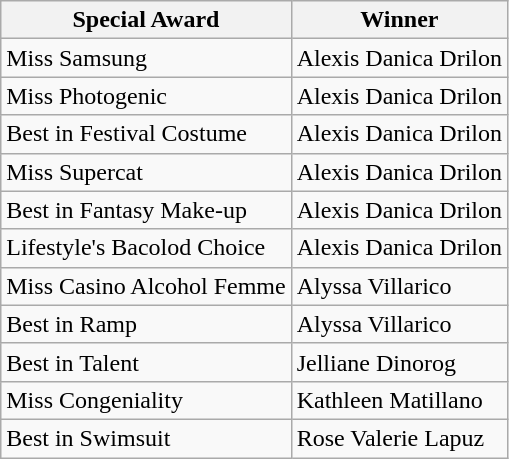<table class="wikitable">
<tr>
<th>Special Award</th>
<th>Winner</th>
</tr>
<tr>
<td>Miss Samsung</td>
<td>Alexis Danica Drilon</td>
</tr>
<tr>
<td>Miss Photogenic</td>
<td>Alexis Danica Drilon</td>
</tr>
<tr>
<td>Best in Festival Costume</td>
<td>Alexis Danica Drilon</td>
</tr>
<tr>
<td>Miss Supercat</td>
<td>Alexis Danica Drilon</td>
</tr>
<tr>
<td>Best in Fantasy Make-up</td>
<td>Alexis Danica Drilon</td>
</tr>
<tr>
<td>Lifestyle's Bacolod Choice</td>
<td>Alexis Danica Drilon</td>
</tr>
<tr>
<td>Miss Casino Alcohol Femme</td>
<td>Alyssa Villarico</td>
</tr>
<tr>
<td>Best in Ramp</td>
<td>Alyssa Villarico</td>
</tr>
<tr>
<td>Best in Talent</td>
<td>Jelliane Dinorog</td>
</tr>
<tr>
<td>Miss Congeniality</td>
<td>Kathleen Matillano</td>
</tr>
<tr>
<td>Best in Swimsuit</td>
<td>Rose Valerie Lapuz</td>
</tr>
</table>
